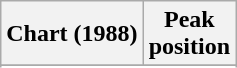<table class="wikitable sortable plainrowheaders">
<tr>
<th scope="col">Chart (1988)</th>
<th scope="col">Peak<br>position</th>
</tr>
<tr>
</tr>
<tr>
</tr>
<tr>
</tr>
<tr>
</tr>
<tr>
</tr>
<tr>
</tr>
<tr>
</tr>
</table>
